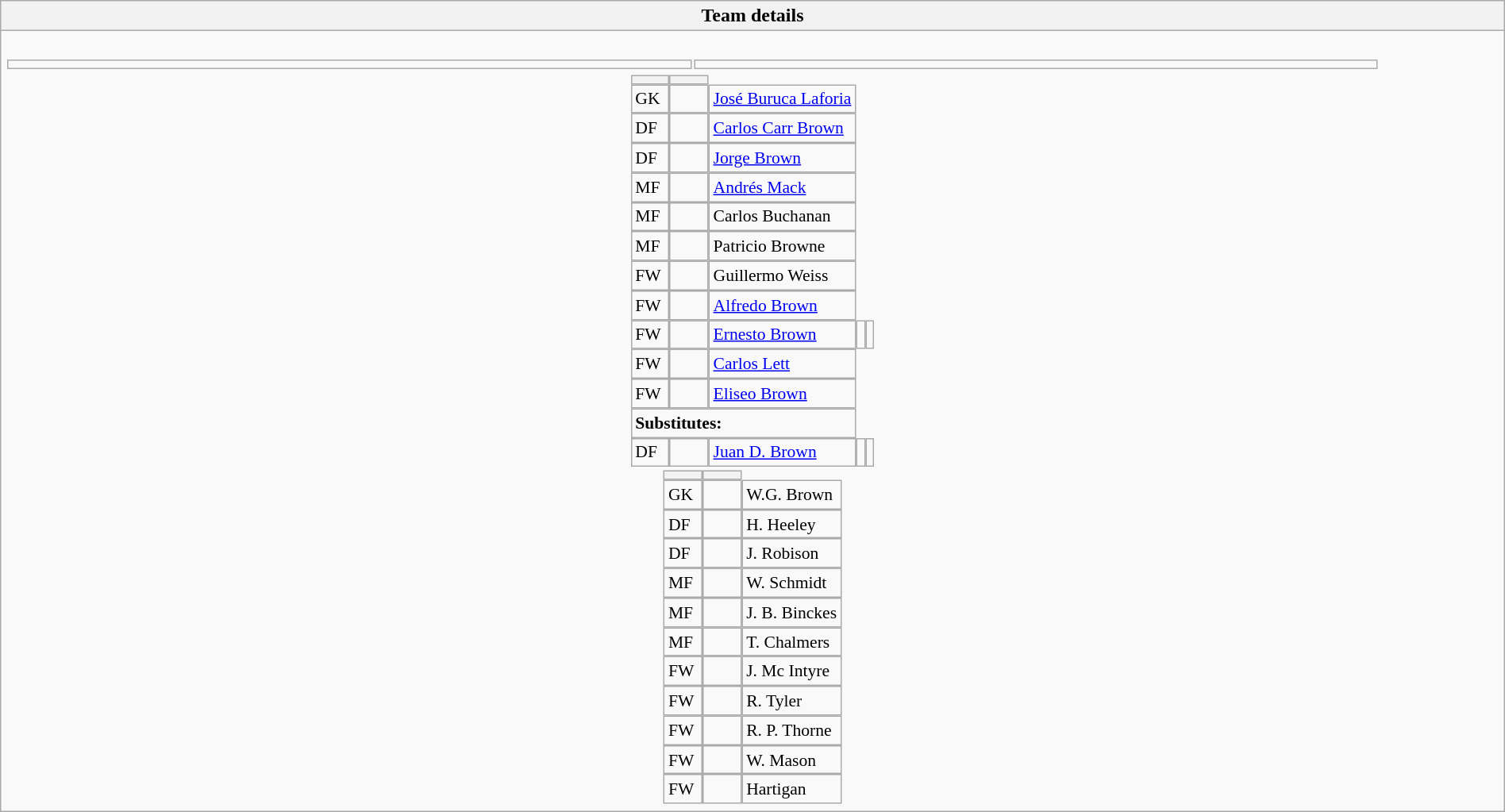<table class="wikitable collapsible collapsed" style="width:100%">
<tr>
<th>Team details</th>
</tr>
<tr>
<td><br><table width=92% |>
<tr>
<td></td>
<td></td>
</tr>
</table>

<table cellspacing="0" cellpadding="0" style="font-size:90%; margin:0.2em auto">
<tr>
<th width="25"></th>
<th width="25"></th>
</tr>
<tr>
<td>GK</td>
<td></td>
<td><a href='#'>José Buruca Laforia</a></td>
</tr>
<tr>
<td>DF</td>
<td></td>
<td><a href='#'>Carlos Carr Brown</a></td>
</tr>
<tr>
<td>DF</td>
<td></td>
<td><a href='#'>Jorge Brown</a></td>
</tr>
<tr>
<td>MF</td>
<td></td>
<td><a href='#'>Andrés Mack</a></td>
</tr>
<tr>
<td>MF</td>
<td></td>
<td>Carlos Buchanan</td>
</tr>
<tr>
<td>MF</td>
<td></td>
<td>Patricio Browne</td>
</tr>
<tr>
<td>FW</td>
<td></td>
<td>Guillermo Weiss</td>
</tr>
<tr>
<td>FW</td>
<td></td>
<td><a href='#'>Alfredo Brown</a></td>
</tr>
<tr>
<td>FW</td>
<td></td>
<td><a href='#'>Ernesto Brown</a> </td>
<td></td>
<td></td>
</tr>
<tr>
<td>FW</td>
<td></td>
<td><a href='#'>Carlos Lett</a></td>
</tr>
<tr>
<td>FW</td>
<td></td>
<td><a href='#'>Eliseo Brown</a></td>
</tr>
<tr>
<td colspan=3><strong>Substitutes:</strong></td>
</tr>
<tr>
<td>DF</td>
<td></td>
<td><a href='#'>Juan D. Brown</a></td>
<td></td>
<td></td>
</tr>
<tr>
</tr>
</table>
<table cellspacing="0" cellpadding="0" style="font-size:90%; margin:0.2em auto">
<tr>
<th width="25"></th>
<th width="25"></th>
</tr>
<tr>
<td>GK</td>
<td></td>
<td>W.G. Brown</td>
</tr>
<tr>
<td>DF</td>
<td></td>
<td>H. Heeley</td>
</tr>
<tr>
<td>DF</td>
<td></td>
<td>J. Robison</td>
</tr>
<tr>
<td>MF</td>
<td></td>
<td>W. Schmidt</td>
</tr>
<tr>
<td>MF</td>
<td></td>
<td>J. B. Binckes</td>
</tr>
<tr>
<td>MF</td>
<td></td>
<td>T. Chalmers</td>
</tr>
<tr>
<td>FW</td>
<td></td>
<td>J. Mc Intyre</td>
</tr>
<tr>
<td>FW</td>
<td></td>
<td>R. Tyler</td>
</tr>
<tr>
<td>FW</td>
<td></td>
<td>R. P. Thorne</td>
</tr>
<tr>
<td>FW</td>
<td></td>
<td>W. Mason</td>
</tr>
<tr>
<td>FW</td>
<td></td>
<td>Hartigan</td>
</tr>
</table>
</td>
</tr>
</table>
